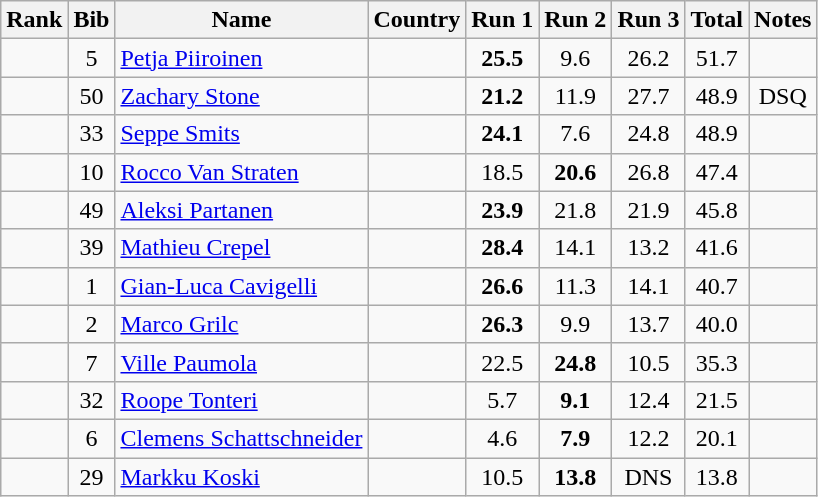<table class="wikitable sortable" style="text-align:center">
<tr>
<th>Rank</th>
<th>Bib</th>
<th>Name</th>
<th>Country</th>
<th>Run 1</th>
<th>Run 2</th>
<th>Run 3</th>
<th>Total</th>
<th>Notes</th>
</tr>
<tr>
<td></td>
<td>5</td>
<td align=left><a href='#'>Petja Piiroinen</a></td>
<td align=left></td>
<td><strong>25.5</strong></td>
<td>9.6</td>
<td>26.2</td>
<td>51.7</td>
<td></td>
</tr>
<tr>
<td></td>
<td>50</td>
<td align=left><a href='#'>Zachary Stone</a></td>
<td align=left></td>
<td><strong>21.2</strong></td>
<td>11.9</td>
<td>27.7</td>
<td>48.9</td>
<td>DSQ</td>
</tr>
<tr>
<td></td>
<td>33</td>
<td align=left><a href='#'>Seppe Smits</a></td>
<td align=left></td>
<td><strong>24.1</strong></td>
<td>7.6</td>
<td>24.8</td>
<td>48.9</td>
<td></td>
</tr>
<tr>
<td></td>
<td>10</td>
<td align=left><a href='#'>Rocco Van Straten</a></td>
<td align=left></td>
<td>18.5</td>
<td><strong>20.6</strong></td>
<td>26.8</td>
<td>47.4</td>
<td></td>
</tr>
<tr>
<td></td>
<td>49</td>
<td align=left><a href='#'>Aleksi Partanen</a></td>
<td align=left></td>
<td><strong>23.9</strong></td>
<td>21.8</td>
<td>21.9</td>
<td>45.8</td>
<td></td>
</tr>
<tr>
<td></td>
<td>39</td>
<td align=left><a href='#'>Mathieu Crepel</a></td>
<td align=left></td>
<td><strong>28.4</strong></td>
<td>14.1</td>
<td>13.2</td>
<td>41.6</td>
<td></td>
</tr>
<tr>
<td></td>
<td>1</td>
<td align=left><a href='#'>Gian-Luca Cavigelli</a></td>
<td align=left></td>
<td><strong>26.6</strong></td>
<td>11.3</td>
<td>14.1</td>
<td>40.7</td>
<td></td>
</tr>
<tr>
<td></td>
<td>2</td>
<td align=left><a href='#'>Marco Grilc</a></td>
<td align=left></td>
<td><strong>26.3</strong></td>
<td>9.9</td>
<td>13.7</td>
<td>40.0</td>
<td></td>
</tr>
<tr>
<td></td>
<td>7</td>
<td align=left><a href='#'>Ville Paumola</a></td>
<td align=left></td>
<td>22.5</td>
<td><strong>24.8</strong></td>
<td>10.5</td>
<td>35.3</td>
<td></td>
</tr>
<tr>
<td></td>
<td>32</td>
<td align=left><a href='#'>Roope Tonteri</a></td>
<td align=left></td>
<td>5.7</td>
<td><strong>9.1</strong></td>
<td>12.4</td>
<td>21.5</td>
<td></td>
</tr>
<tr>
<td></td>
<td>6</td>
<td align=left><a href='#'>Clemens Schattschneider</a></td>
<td align=left></td>
<td>4.6</td>
<td><strong>7.9</strong></td>
<td>12.2</td>
<td>20.1</td>
<td></td>
</tr>
<tr>
<td></td>
<td>29</td>
<td align=left><a href='#'>Markku Koski</a></td>
<td align=left></td>
<td>10.5</td>
<td><strong>13.8</strong></td>
<td>DNS</td>
<td>13.8</td>
<td></td>
</tr>
</table>
